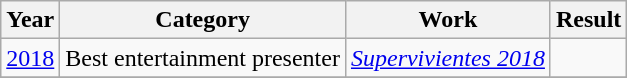<table class="wikitable">
<tr>
<th>Year</th>
<th>Category</th>
<th>Work</th>
<th>Result</th>
</tr>
<tr>
<td><a href='#'>2018</a></td>
<td>Best entertainment presenter</td>
<td><a href='#'><em>Supervivientes 2018</em></a></td>
<td></td>
</tr>
<tr>
</tr>
</table>
